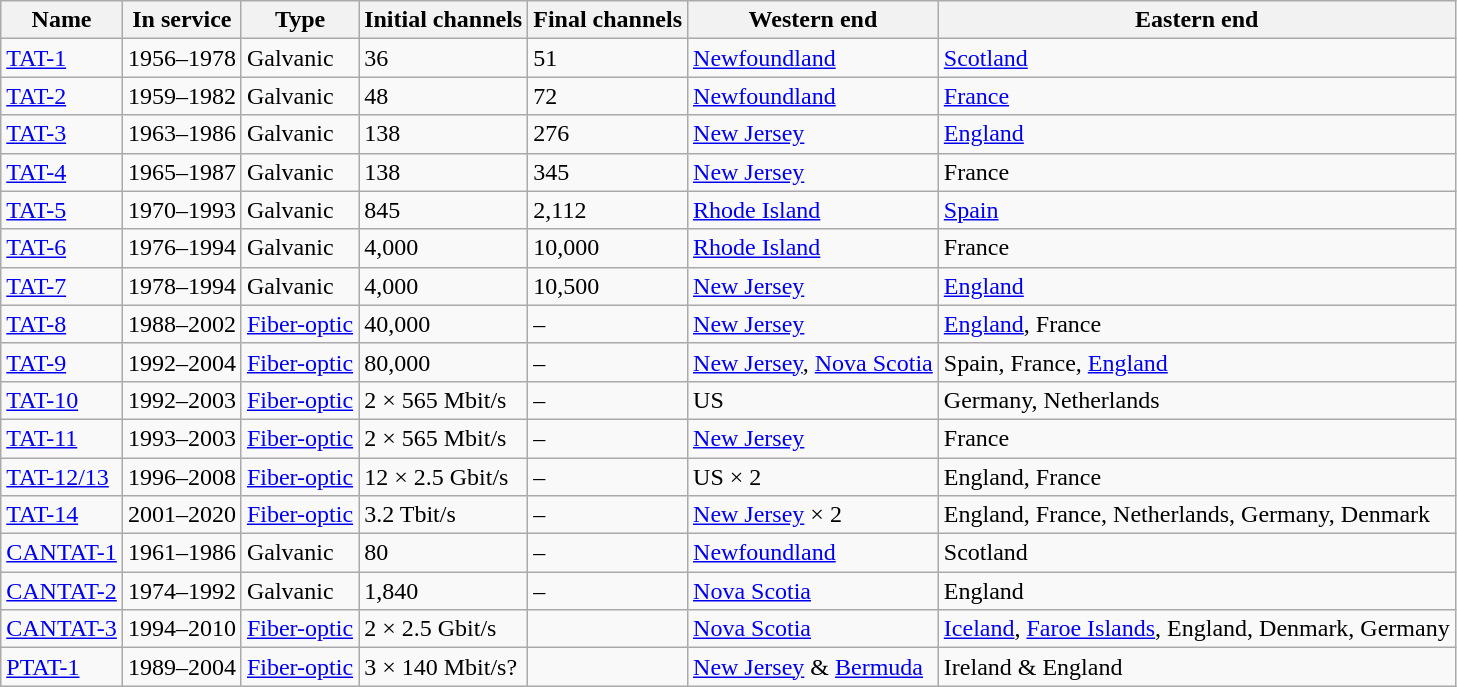<table class="wikitable sortable">
<tr>
<th>Name</th>
<th>In service</th>
<th>Type</th>
<th>Initial channels</th>
<th>Final channels</th>
<th>Western end</th>
<th>Eastern end</th>
</tr>
<tr>
<td><a href='#'>TAT-1</a></td>
<td>1956–1978</td>
<td>Galvanic</td>
<td>36</td>
<td>51</td>
<td><a href='#'>Newfoundland</a></td>
<td><a href='#'>Scotland</a></td>
</tr>
<tr>
<td><a href='#'>TAT-2</a></td>
<td>1959–1982</td>
<td>Galvanic</td>
<td>48</td>
<td>72</td>
<td><a href='#'>Newfoundland</a></td>
<td><a href='#'>France</a></td>
</tr>
<tr>
<td><a href='#'>TAT-3</a></td>
<td>1963–1986</td>
<td>Galvanic</td>
<td>138</td>
<td>276</td>
<td><a href='#'>New Jersey</a></td>
<td><a href='#'>England</a></td>
</tr>
<tr>
<td><a href='#'>TAT-4</a></td>
<td>1965–1987</td>
<td>Galvanic</td>
<td>138</td>
<td>345</td>
<td><a href='#'>New Jersey</a></td>
<td>France</td>
</tr>
<tr>
<td><a href='#'>TAT-5</a></td>
<td>1970–1993</td>
<td>Galvanic</td>
<td>845</td>
<td>2,112</td>
<td><a href='#'>Rhode Island</a></td>
<td><a href='#'>Spain</a></td>
</tr>
<tr>
<td><a href='#'>TAT-6</a></td>
<td>1976–1994</td>
<td>Galvanic</td>
<td>4,000</td>
<td>10,000</td>
<td><a href='#'>Rhode Island</a></td>
<td>France</td>
</tr>
<tr>
<td><a href='#'>TAT-7</a></td>
<td>1978–1994</td>
<td>Galvanic</td>
<td>4,000</td>
<td>10,500</td>
<td><a href='#'>New Jersey</a></td>
<td><a href='#'>England</a></td>
</tr>
<tr>
<td><a href='#'>TAT-8</a></td>
<td>1988–2002</td>
<td><a href='#'>Fiber-optic</a></td>
<td>40,000</td>
<td>–</td>
<td><a href='#'>New Jersey</a></td>
<td><a href='#'>England</a>, France</td>
</tr>
<tr>
<td><a href='#'>TAT-9</a></td>
<td>1992–2004</td>
<td><a href='#'>Fiber-optic</a></td>
<td>80,000</td>
<td>–</td>
<td><a href='#'>New Jersey</a>, <a href='#'>Nova Scotia</a></td>
<td>Spain, France, <a href='#'>England</a></td>
</tr>
<tr>
<td><a href='#'>TAT-10</a></td>
<td>1992–2003</td>
<td><a href='#'>Fiber-optic</a></td>
<td>2 × 565 Mbit/s</td>
<td>–</td>
<td>US</td>
<td>Germany, Netherlands</td>
</tr>
<tr>
<td><a href='#'>TAT-11</a></td>
<td>1993–2003</td>
<td><a href='#'>Fiber-optic</a></td>
<td>2 × 565 Mbit/s</td>
<td>–</td>
<td><a href='#'>New Jersey</a></td>
<td>France</td>
</tr>
<tr>
<td><a href='#'>TAT-12/13</a></td>
<td>1996–2008</td>
<td><a href='#'>Fiber-optic</a></td>
<td>12 × 2.5 Gbit/s</td>
<td>–</td>
<td>US × 2</td>
<td>England, France</td>
</tr>
<tr>
<td><a href='#'>TAT-14</a></td>
<td>2001–2020</td>
<td><a href='#'>Fiber-optic</a></td>
<td>3.2 Tbit/s</td>
<td>–</td>
<td><a href='#'>New Jersey</a> × 2</td>
<td>England, France, Netherlands, Germany, Denmark</td>
</tr>
<tr>
<td><a href='#'>CANTAT-1</a></td>
<td>1961–1986</td>
<td>Galvanic</td>
<td>80</td>
<td>–</td>
<td><a href='#'>Newfoundland</a></td>
<td>Scotland</td>
</tr>
<tr>
<td><a href='#'>CANTAT-2</a></td>
<td>1974–1992</td>
<td>Galvanic</td>
<td>1,840</td>
<td>–</td>
<td><a href='#'>Nova Scotia</a></td>
<td>England</td>
</tr>
<tr>
<td><a href='#'>CANTAT-3</a></td>
<td>1994–2010</td>
<td><a href='#'>Fiber-optic</a></td>
<td>2 × 2.5 Gbit/s</td>
<td></td>
<td><a href='#'>Nova Scotia</a></td>
<td><a href='#'>Iceland</a>, <a href='#'>Faroe Islands</a>, England, Denmark, Germany</td>
</tr>
<tr>
<td><a href='#'>PTAT-1</a></td>
<td>1989–2004</td>
<td><a href='#'>Fiber-optic</a></td>
<td>3 × 140 Mbit/s?</td>
<td></td>
<td><a href='#'>New Jersey</a> & <a href='#'>Bermuda</a></td>
<td>Ireland & England</td>
</tr>
</table>
